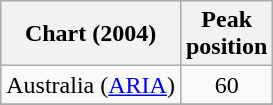<table class="wikitable">
<tr>
<th align="left">Chart (2004)</th>
<th align="left">Peak <br> position</th>
</tr>
<tr>
<td align="left">Australia (<a href='#'>ARIA</a>)</td>
<td align="center">60</td>
</tr>
<tr>
</tr>
</table>
